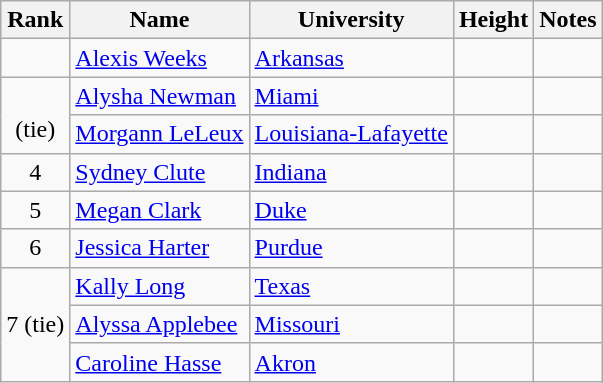<table class="wikitable sortable" style="text-align:center">
<tr>
<th>Rank</th>
<th>Name</th>
<th>University</th>
<th>Height</th>
<th>Notes</th>
</tr>
<tr>
<td></td>
<td align=left><a href='#'>Alexis Weeks</a></td>
<td align=left><a href='#'>Arkansas</a></td>
<td></td>
<td></td>
</tr>
<tr>
<td rowspan=2><br>(tie)</td>
<td align=left><a href='#'>Alysha Newman</a> </td>
<td align=left><a href='#'>Miami</a></td>
<td></td>
<td></td>
</tr>
<tr>
<td align=left><a href='#'>Morgann LeLeux</a></td>
<td align=left><a href='#'>Louisiana-Lafayette</a></td>
<td></td>
<td></td>
</tr>
<tr>
<td>4</td>
<td align=left><a href='#'>Sydney Clute</a></td>
<td align=left><a href='#'>Indiana</a></td>
<td></td>
<td></td>
</tr>
<tr>
<td>5</td>
<td align=left><a href='#'>Megan Clark</a></td>
<td align=left><a href='#'>Duke</a></td>
<td></td>
<td></td>
</tr>
<tr>
<td>6</td>
<td align=left><a href='#'>Jessica Harter</a></td>
<td align=left><a href='#'>Purdue</a></td>
<td></td>
<td></td>
</tr>
<tr>
<td rowspan=3>7 (tie)</td>
<td align=left><a href='#'>Kally Long</a></td>
<td align=left><a href='#'>Texas</a></td>
<td></td>
<td></td>
</tr>
<tr>
<td align=left><a href='#'>Alyssa Applebee</a></td>
<td align=left><a href='#'>Missouri</a></td>
<td></td>
<td></td>
</tr>
<tr>
<td align=left><a href='#'>Caroline Hasse</a> </td>
<td align=left><a href='#'>Akron</a></td>
<td></td>
<td></td>
</tr>
</table>
